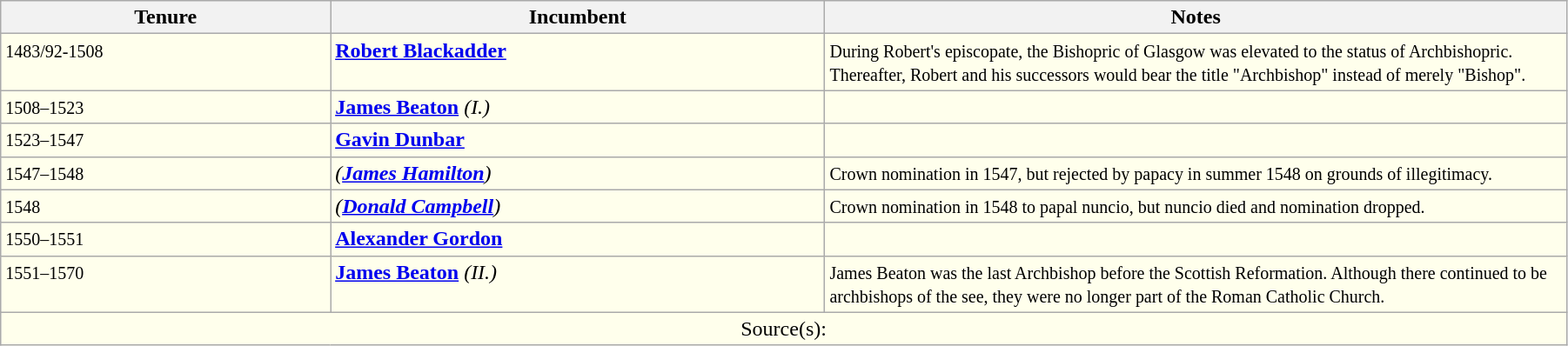<table class="wikitable" style="width:95%;" border="1" cellpadding="2">
<tr align=left>
<th width="20%">Tenure</th>
<th width="30%">Incumbent</th>
<th width="45%">Notes</th>
</tr>
<tr valign=top bgcolor="#ffffec">
<td><small>1483/92-1508</small></td>
<td><strong><a href='#'>Robert Blackadder</a></strong></td>
<td><small>During Robert's episcopate, the Bishopric of Glasgow was elevated to the status of Archbishopric. Thereafter, Robert and his successors would bear the title "Archbishop" instead of merely "Bishop".</small></td>
</tr>
<tr valign=top bgcolor="#ffffec">
<td><small>1508–1523</small></td>
<td><strong><a href='#'>James Beaton</a></strong> <em>(I.)</em></td>
<td><small></small></td>
</tr>
<tr valign=top bgcolor="#ffffec">
<td><small>1523–1547</small></td>
<td><strong><a href='#'>Gavin Dunbar</a></strong></td>
<td><small></small></td>
</tr>
<tr valign=top bgcolor="#ffffec">
<td><small>1547–1548</small></td>
<td><em>(<strong><a href='#'>James Hamilton</a></strong>)</em></td>
<td><small>Crown nomination in 1547, but rejected by papacy in summer 1548 on grounds of illegitimacy.</small></td>
</tr>
<tr valign=top bgcolor="#ffffec">
<td><small>1548</small></td>
<td><em>(<strong><a href='#'>Donald Campbell</a></strong>)</em></td>
<td><small>Crown nomination in 1548 to papal nuncio, but nuncio died and nomination dropped.</small></td>
</tr>
<tr valign=top bgcolor="#ffffec">
<td><small>1550–1551</small></td>
<td><strong><a href='#'>Alexander Gordon</a></strong></td>
<td><small></small></td>
</tr>
<tr valign=top bgcolor="#ffffec">
<td><small>1551–1570</small></td>
<td><strong><a href='#'>James Beaton</a></strong> <em>(II.)</em></td>
<td><small>James Beaton was the last Archbishop before the Scottish Reformation. Although there continued to be archbishops of the see, they were no longer part of the Roman Catholic Church.</small></td>
</tr>
<tr valign=top bgcolor="#ffffec">
<td align=center colspan="3">Source(s):</td>
</tr>
</table>
